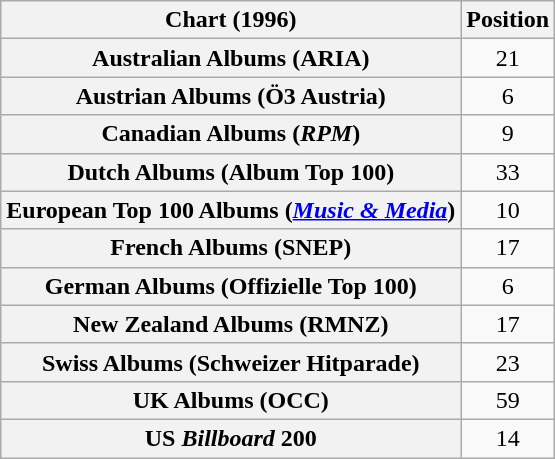<table class="wikitable sortable plainrowheaders">
<tr>
<th scope="col">Chart (1996)</th>
<th scope="col">Position</th>
</tr>
<tr>
<th scope="row">Australian Albums (ARIA)</th>
<td align="center">21</td>
</tr>
<tr>
<th scope="row">Austrian Albums (Ö3 Austria)</th>
<td align="center">6</td>
</tr>
<tr>
<th scope="row">Canadian Albums (<em>RPM</em>)</th>
<td align="center">9</td>
</tr>
<tr>
<th scope="row">Dutch Albums (Album Top 100)</th>
<td align="center">33</td>
</tr>
<tr>
<th scope="row">European Top 100 Albums (<em><a href='#'>Music & Media</a></em>)</th>
<td align="center">10</td>
</tr>
<tr>
<th scope="row">French Albums (SNEP)</th>
<td align="center">17</td>
</tr>
<tr>
<th scope="row">German Albums (Offizielle Top 100)</th>
<td align="center">6</td>
</tr>
<tr>
<th scope="row">New Zealand Albums (RMNZ)</th>
<td align="center">17</td>
</tr>
<tr>
<th scope="row">Swiss Albums (Schweizer Hitparade)</th>
<td align="center">23</td>
</tr>
<tr>
<th scope="row">UK Albums (OCC)</th>
<td align="center">59</td>
</tr>
<tr>
<th scope="row">US <em>Billboard</em> 200</th>
<td align="center">14</td>
</tr>
</table>
